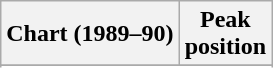<table class="wikitable sortable">
<tr>
<th>Chart (1989–90)</th>
<th>Peak<br>position</th>
</tr>
<tr>
</tr>
<tr>
</tr>
<tr>
</tr>
<tr>
</tr>
<tr>
</tr>
<tr>
</tr>
<tr>
</tr>
<tr>
</tr>
<tr>
</tr>
<tr>
</tr>
<tr>
</tr>
<tr>
</tr>
</table>
